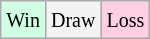<table class="wikitable">
<tr>
<td style="background-color: #d0ffe3;"><small>Win</small></td>
<td style="background-color: #f3f3f3;"><small>Draw</small></td>
<td style="background-color: #ffd0e3;"><small>Loss</small></td>
</tr>
</table>
